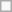<table class=wikitable>
<tr>
<td> </td>
</tr>
</table>
